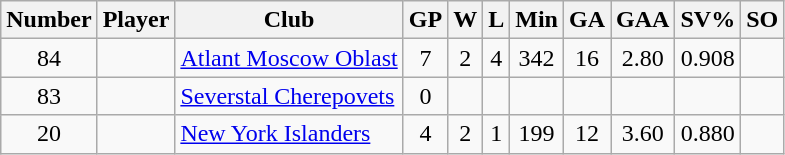<table class="wikitable sortable" style="text-align: center;">
<tr>
<th scope="col">Number</th>
<th scope="col">Player</th>
<th scope="col">Club</th>
<th scope="col">GP</th>
<th scope="col">W</th>
<th scope="col">L</th>
<th scope="col">Min</th>
<th scope="col">GA</th>
<th scope="col">GAA</th>
<th scope="col">SV%</th>
<th scope="col">SO</th>
</tr>
<tr>
<td>84</td>
<td scope="row" align=left></td>
<td align=left><a href='#'>Atlant Moscow Oblast</a></td>
<td>7</td>
<td>2</td>
<td>4</td>
<td>342</td>
<td>16</td>
<td>2.80</td>
<td>0.908</td>
<td></td>
</tr>
<tr>
<td>83</td>
<td scope="row" align=left></td>
<td align=left><a href='#'>Severstal Cherepovets</a></td>
<td>0</td>
<td></td>
<td></td>
<td></td>
<td></td>
<td></td>
<td></td>
<td></td>
</tr>
<tr>
<td>20</td>
<td scope="row" align=left></td>
<td align=left><a href='#'>New York Islanders</a></td>
<td>4</td>
<td>2</td>
<td>1</td>
<td>199</td>
<td>12</td>
<td>3.60</td>
<td>0.880</td>
<td></td>
</tr>
</table>
